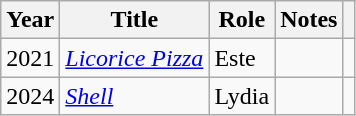<table class="wikitable">
<tr>
<th>Year</th>
<th>Title</th>
<th>Role</th>
<th>Notes</th>
<th></th>
</tr>
<tr>
<td>2021</td>
<td><em><a href='#'>Licorice Pizza</a></em></td>
<td>Este</td>
<td></td>
<td></td>
</tr>
<tr>
<td>2024</td>
<td><em><a href='#'>Shell</a></em></td>
<td>Lydia</td>
<td></td>
<td></td>
</tr>
</table>
